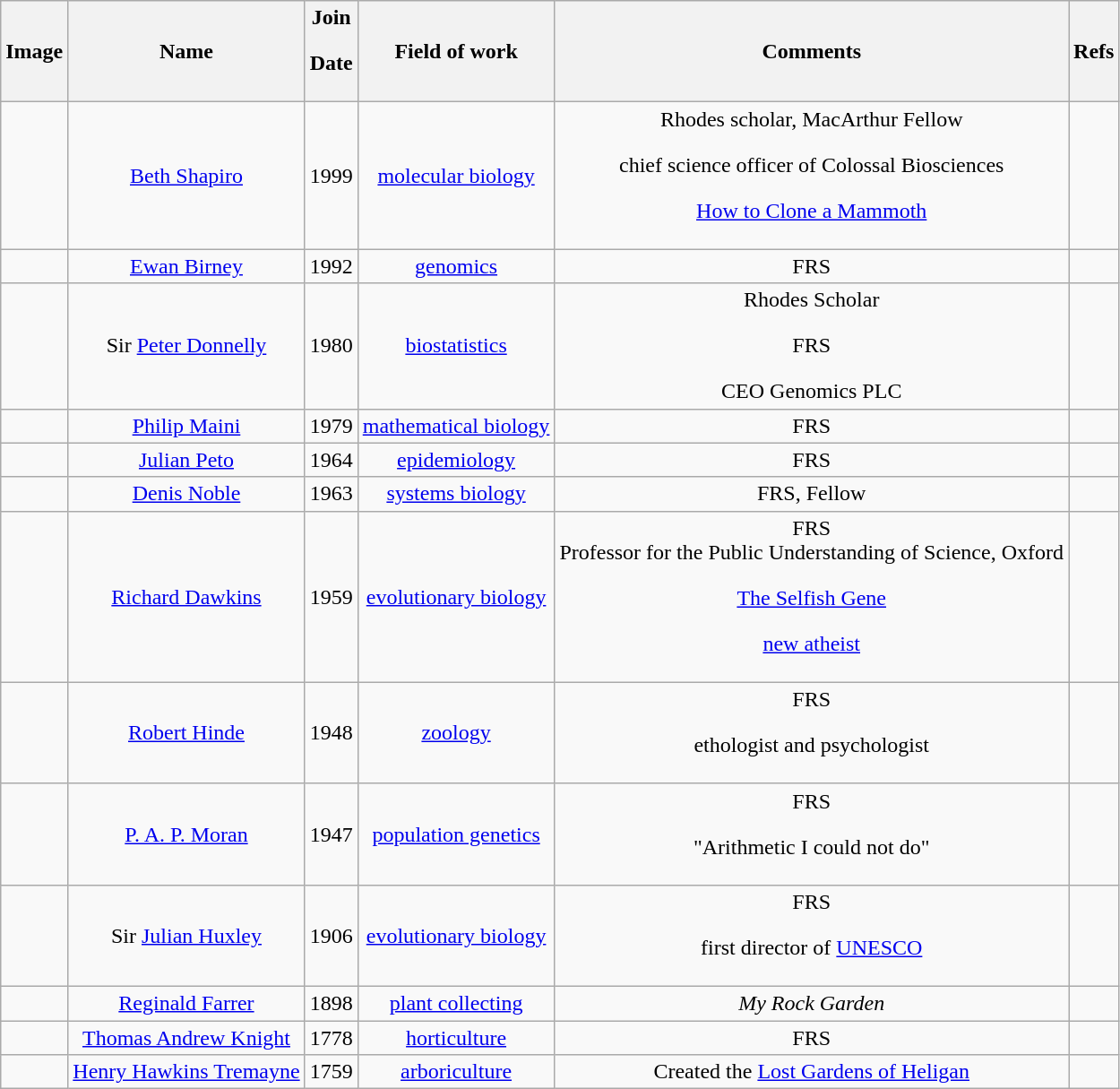<table class="wikitable sortable" style="text-align:center; border:none;">
<tr>
<th class="unsortable">Image</th>
<th>Name</th>
<th>Join<p>Date</p></th>
<th>Field of work</th>
<th>Comments</th>
<th>Refs</th>
</tr>
<tr>
<td></td>
<td><a href='#'>Beth Shapiro</a></td>
<td>1999</td>
<td><a href='#'>molecular biology</a></td>
<td>Rhodes scholar, MacArthur Fellow<p>chief science officer of Colossal Biosciences </p><p><a href='#'>How to Clone a Mammoth</a></p></td>
<td></td>
</tr>
<tr>
<td></td>
<td><a href='#'>Ewan Birney</a></td>
<td>1992</td>
<td><a href='#'>genomics</a></td>
<td>FRS</td>
<td></td>
</tr>
<tr>
<td></td>
<td>Sir <a href='#'>Peter Donnelly</a></td>
<td>1980</td>
<td><a href='#'>biostatistics</a></td>
<td>Rhodes Scholar<p> FRS</p>CEO Genomics PLC</td>
<td></td>
</tr>
<tr>
<td></td>
<td><a href='#'>Philip Maini</a></td>
<td>1979</td>
<td><a href='#'>mathematical biology</a></td>
<td>FRS</td>
<td><br></td>
</tr>
<tr>
<td></td>
<td><a href='#'>Julian Peto</a></td>
<td>1964</td>
<td><a href='#'>epidemiology</a></td>
<td>FRS</td>
<td></td>
</tr>
<tr>
<td></td>
<td><a href='#'>Denis Noble</a></td>
<td>1963</td>
<td><a href='#'>systems biology</a></td>
<td>FRS, Fellow</td>
<td></td>
</tr>
<tr>
<td></td>
<td><a href='#'>Richard Dawkins</a></td>
<td>1959</td>
<td><a href='#'>evolutionary biology</a></td>
<td>FRS<br>Professor for the Public Understanding of Science, Oxford<p><a href='#'>The Selfish Gene</a></p><p><a href='#'>new atheist</a></p></td>
<td></td>
</tr>
<tr>
<td></td>
<td><a href='#'>Robert Hinde</a></td>
<td>1948</td>
<td><a href='#'>zoology</a></td>
<td>FRS<p> ethologist and psychologist</p></td>
<td></td>
</tr>
<tr>
<td></td>
<td><a href='#'>P. A. P. Moran</a></td>
<td>1947</td>
<td><a href='#'>population genetics</a></td>
<td>FRS<p>"Arithmetic I could not do"</p></td>
<td></td>
</tr>
<tr>
<td></td>
<td>Sir <a href='#'>Julian Huxley</a></td>
<td>1906</td>
<td><a href='#'>evolutionary biology</a></td>
<td>FRS<p> first director of <a href='#'>UNESCO</a></p></td>
<td></td>
</tr>
<tr>
<td></td>
<td><a href='#'>Reginald Farrer</a></td>
<td>1898</td>
<td><a href='#'>plant collecting</a></td>
<td><em>My Rock Garden</em></td>
<td></td>
</tr>
<tr>
<td></td>
<td><a href='#'>Thomas Andrew Knight</a></td>
<td>1778</td>
<td><a href='#'>horticulture</a></td>
<td>FRS</td>
<td></td>
</tr>
<tr>
<td></td>
<td><a href='#'>Henry Hawkins Tremayne</a></td>
<td>1759</td>
<td><a href='#'>arboriculture</a></td>
<td>Created the <a href='#'>Lost Gardens of Heligan</a></td>
<td></td>
</tr>
</table>
